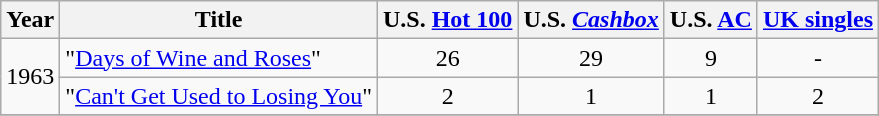<table class="wikitable">
<tr>
<th>Year</th>
<th>Title</th>
<th>U.S. <a href='#'>Hot 100</a></th>
<th>U.S. <em><a href='#'>Cashbox</a></em></th>
<th>U.S. <a href='#'>AC</a></th>
<th><a href='#'>UK singles</a></th>
</tr>
<tr>
<td rowspan="2">1963</td>
<td>"<a href='#'>Days of Wine and Roses</a>"</td>
<td align="center">26</td>
<td align="center">29</td>
<td align="center">9</td>
<td align="center">-</td>
</tr>
<tr>
<td>"<a href='#'>Can't Get Used to Losing You</a>"</td>
<td align="center">2</td>
<td align="center">1</td>
<td align="center">1</td>
<td align="center">2</td>
</tr>
<tr>
</tr>
</table>
